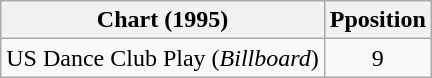<table class="wikitable">
<tr>
<th align="left">Chart (1995)</th>
<th align="left">Pposition</th>
</tr>
<tr>
<td align="left">US Dance Club Play (<em>Billboard</em>)</td>
<td align="center">9</td>
</tr>
</table>
